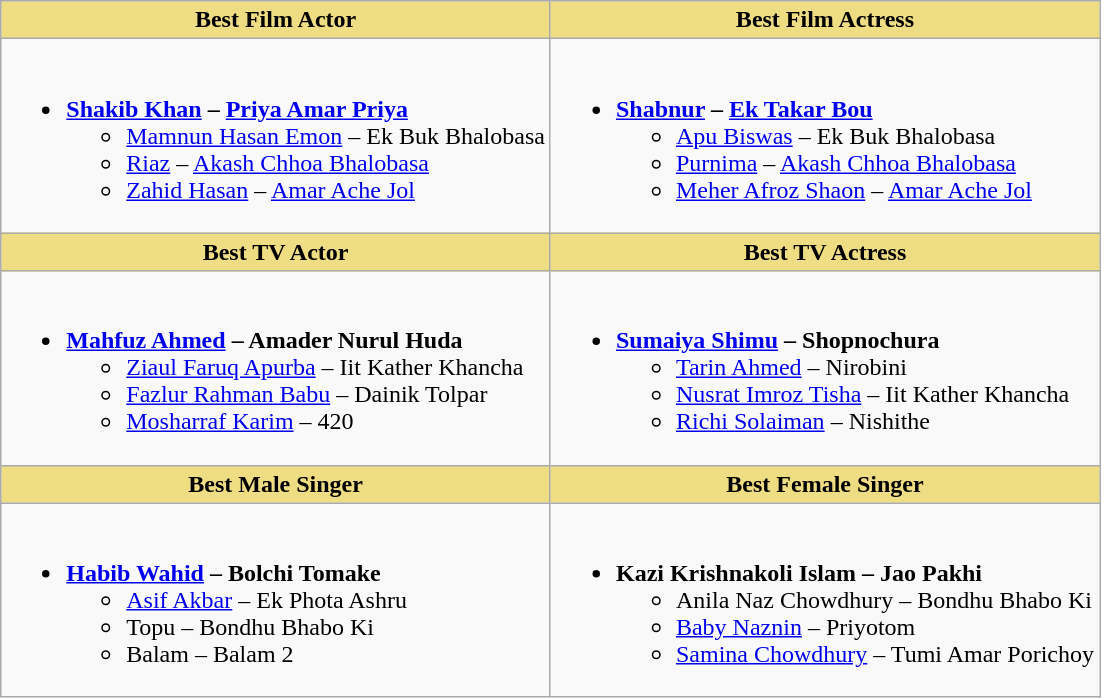<table class="wikitable">
<tr>
<th style="background:#EEDD82;">Best Film Actor</th>
<th style="background:#EEDD82;">Best Film Actress</th>
</tr>
<tr>
<td valign="top"><br><ul><li><strong> <a href='#'>Shakib Khan</a> – <a href='#'>Priya Amar Priya</a></strong><ul><li><a href='#'>Mamnun Hasan Emon</a> – Ek Buk Bhalobasa</li><li><a href='#'>Riaz</a> – <a href='#'>Akash Chhoa Bhalobasa</a></li><li><a href='#'>Zahid Hasan</a> – <a href='#'>Amar Ache Jol</a></li></ul></li></ul></td>
<td valign="top"><br><ul><li><strong><a href='#'>Shabnur</a> – <a href='#'>Ek Takar Bou</a></strong><ul><li><a href='#'>Apu Biswas</a> – Ek Buk Bhalobasa</li><li><a href='#'>Purnima</a> – <a href='#'>Akash Chhoa Bhalobasa</a></li><li><a href='#'>Meher Afroz Shaon</a> – <a href='#'>Amar Ache Jol</a></li></ul></li></ul></td>
</tr>
<tr>
<th style="background:#EEDD82;">Best TV Actor</th>
<th style="background:#EEDD82;">Best TV Actress</th>
</tr>
<tr>
<td><br><ul><li><strong><a href='#'>Mahfuz Ahmed</a> – Amader Nurul Huda</strong><ul><li><a href='#'>Ziaul Faruq Apurba</a> – Iit Kather Khancha</li><li><a href='#'>Fazlur Rahman Babu</a> – Dainik Tolpar</li><li><a href='#'>Mosharraf Karim</a> – 420</li></ul></li></ul></td>
<td><br><ul><li><strong><a href='#'>Sumaiya Shimu</a> – Shopnochura</strong><ul><li><a href='#'>Tarin Ahmed</a> – Nirobini</li><li><a href='#'>Nusrat Imroz Tisha</a> – Iit Kather Khancha</li><li><a href='#'>Richi Solaiman</a> – Nishithe</li></ul></li></ul></td>
</tr>
<tr>
<th style="background:#EEDD82;">Best Male Singer</th>
<th style="background:#EEDD82;">Best Female Singer</th>
</tr>
<tr>
<td><br><ul><li><strong><a href='#'>Habib Wahid</a> – Bolchi Tomake</strong><ul><li><a href='#'>Asif Akbar</a> – Ek Phota Ashru</li><li>Topu – Bondhu Bhabo Ki</li><li>Balam – Balam 2</li></ul></li></ul></td>
<td><br><ul><li><strong>Kazi Krishnakoli Islam – Jao Pakhi</strong><ul><li>Anila Naz Chowdhury – Bondhu Bhabo Ki</li><li><a href='#'>Baby Naznin</a> – Priyotom</li><li><a href='#'>Samina Chowdhury</a> – Tumi Amar Porichoy</li></ul></li></ul></td>
</tr>
</table>
